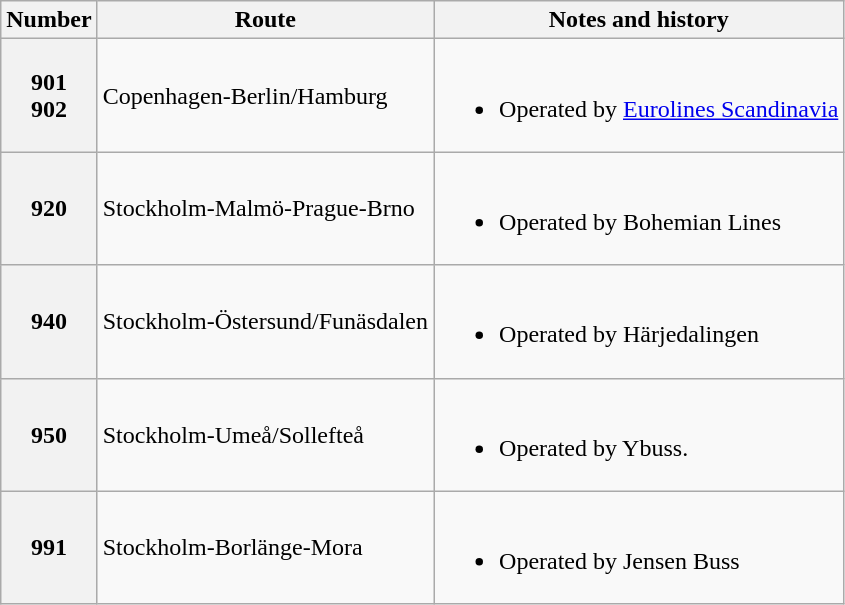<table class="wikitable">
<tr>
<th>Number</th>
<th>Route</th>
<th>Notes and history</th>
</tr>
<tr>
<th>901<br>902</th>
<td>Copenhagen-Berlin/Hamburg</td>
<td><br><ul><li>Operated by <a href='#'>Eurolines Scandinavia</a></li></ul></td>
</tr>
<tr>
<th>920</th>
<td>Stockholm-Malmö-Prague-Brno</td>
<td><br><ul><li>Operated by Bohemian Lines</li></ul></td>
</tr>
<tr>
<th>940</th>
<td>Stockholm-Östersund/Funäsdalen</td>
<td><br><ul><li>Operated by Härjedalingen</li></ul></td>
</tr>
<tr>
<th>950</th>
<td>Stockholm-Umeå/Sollefteå</td>
<td><br><ul><li>Operated by Ybuss.</li></ul></td>
</tr>
<tr>
<th>991</th>
<td>Stockholm-Borlänge-Mora</td>
<td><br><ul><li>Operated by Jensen Buss</li></ul></td>
</tr>
</table>
